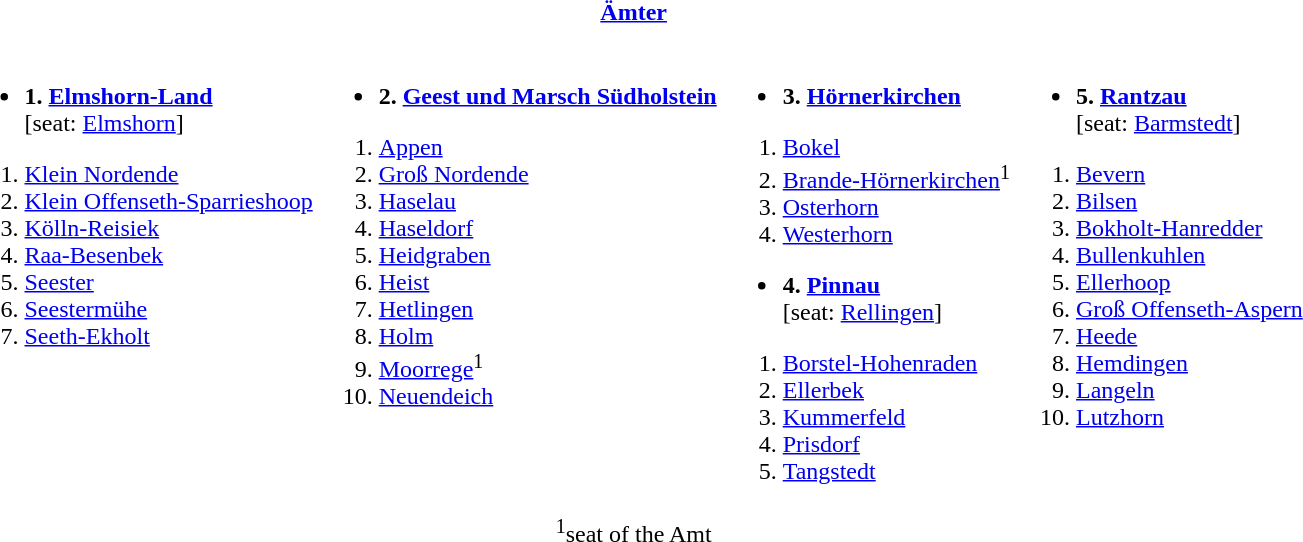<table>
<tr>
<th colspan=4><a href='#'>Ämter</a></th>
</tr>
<tr valign=top>
<td><br><ul><li><strong>1. <a href='#'>Elmshorn-Land</a></strong><br>[seat: <a href='#'>Elmshorn</a>]</li></ul><ol><li><a href='#'>Klein Nordende</a></li><li><a href='#'>Klein Offenseth-Sparrieshoop</a></li><li><a href='#'>Kölln-Reisiek</a></li><li><a href='#'>Raa-Besenbek</a></li><li><a href='#'>Seester</a></li><li><a href='#'>Seestermühe</a></li><li><a href='#'>Seeth-Ekholt</a></li></ol></td>
<td><br><ul><li><strong>2. <a href='#'>Geest und Marsch Südholstein</a></strong></li></ul><ol><li><a href='#'>Appen</a></li><li><a href='#'>Groß Nordende</a></li><li><a href='#'>Haselau</a></li><li><a href='#'>Haseldorf</a></li><li><a href='#'>Heidgraben</a></li><li><a href='#'>Heist</a></li><li><a href='#'>Hetlingen</a></li><li><a href='#'>Holm</a></li><li><a href='#'>Moorrege</a><sup>1</sup></li><li><a href='#'>Neuendeich</a></li></ol></td>
<td><br><ul><li><strong>3. <a href='#'>Hörnerkirchen</a></strong></li></ul><ol><li><a href='#'>Bokel</a></li><li><a href='#'>Brande-Hörnerkirchen</a><sup>1</sup></li><li><a href='#'>Osterhorn</a></li><li><a href='#'>Westerhorn</a></li></ol><ul><li><strong>4. <a href='#'>Pinnau</a></strong><br>[seat: <a href='#'>Rellingen</a>]</li></ul><ol><li><a href='#'>Borstel-Hohenraden</a></li><li><a href='#'>Ellerbek</a></li><li><a href='#'>Kummerfeld</a></li><li><a href='#'>Prisdorf</a></li><li><a href='#'>Tangstedt</a></li></ol></td>
<td><br><ul><li><strong>5. <a href='#'>Rantzau</a></strong><br>[seat: <a href='#'>Barmstedt</a>]</li></ul><ol><li><a href='#'>Bevern</a></li><li><a href='#'>Bilsen</a></li><li><a href='#'>Bokholt-Hanredder</a></li><li><a href='#'>Bullenkuhlen</a></li><li><a href='#'>Ellerhoop</a></li><li><a href='#'>Groß Offenseth-Aspern</a></li><li><a href='#'>Heede</a></li><li><a href='#'>Hemdingen</a></li><li><a href='#'>Langeln</a></li><li><a href='#'>Lutzhorn</a></li></ol></td>
</tr>
<tr>
<td colspan=4 align=center><sup>1</sup>seat of the Amt</td>
</tr>
</table>
